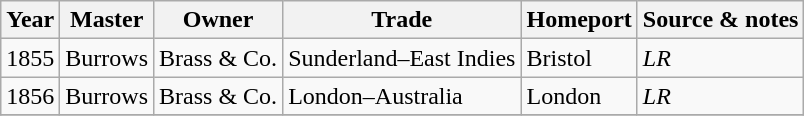<table class=" wikitable">
<tr>
<th>Year</th>
<th>Master</th>
<th>Owner</th>
<th>Trade</th>
<th>Homeport</th>
<th>Source & notes</th>
</tr>
<tr>
<td>1855</td>
<td>Burrows</td>
<td>Brass & Co.</td>
<td>Sunderland–East Indies</td>
<td>Bristol</td>
<td><em>LR</em></td>
</tr>
<tr>
<td>1856</td>
<td>Burrows</td>
<td>Brass & Co.</td>
<td>London–Australia</td>
<td>London</td>
<td><em>LR</em></td>
</tr>
<tr>
</tr>
</table>
